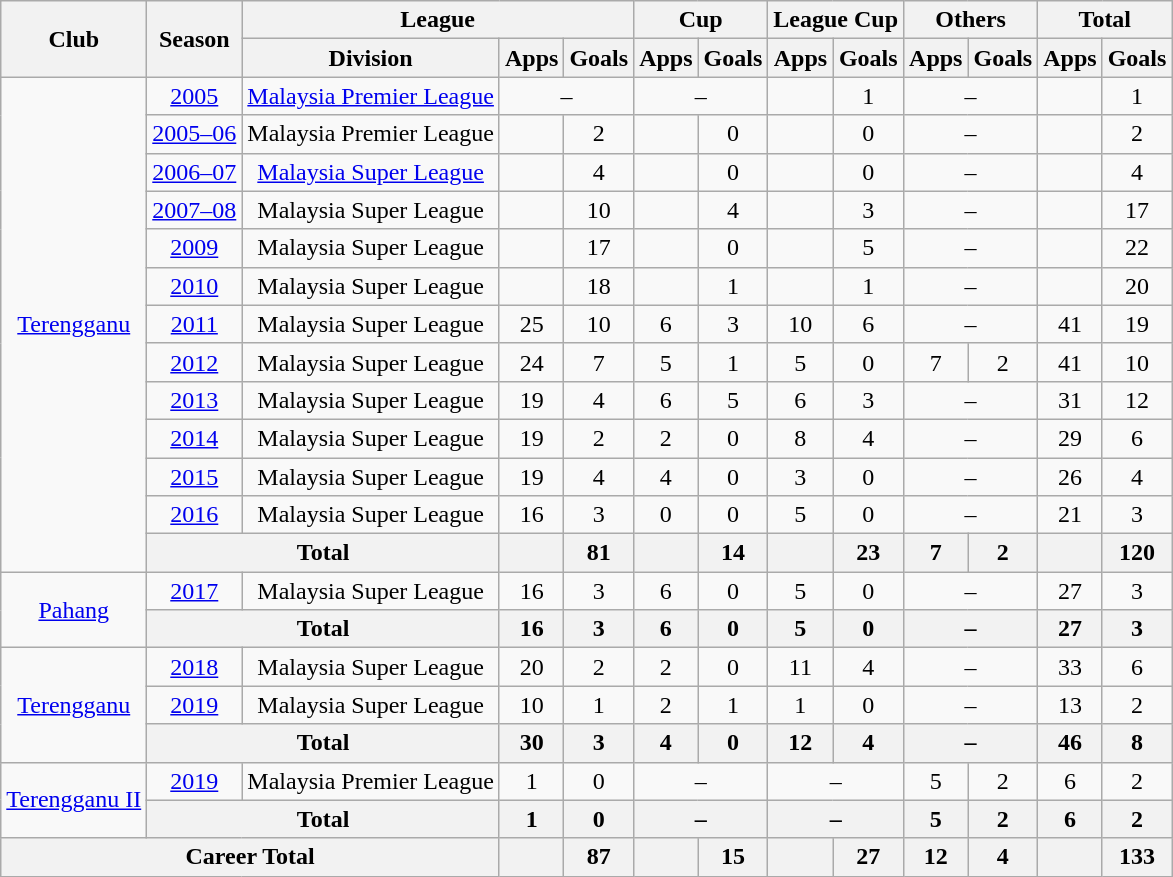<table class=wikitable style="text-align:center">
<tr>
<th rowspan=2>Club</th>
<th rowspan=2>Season</th>
<th colspan=3>League</th>
<th colspan=2>Cup</th>
<th colspan=2>League Cup</th>
<th colspan=2>Others</th>
<th colspan=2>Total</th>
</tr>
<tr>
<th>Division</th>
<th>Apps</th>
<th>Goals</th>
<th>Apps</th>
<th>Goals</th>
<th>Apps</th>
<th>Goals</th>
<th>Apps</th>
<th>Goals</th>
<th>Apps</th>
<th>Goals</th>
</tr>
<tr>
<td rowspan=13><a href='#'>Terengganu</a></td>
<td><a href='#'>2005</a></td>
<td><a href='#'>Malaysia Premier League</a></td>
<td colspan=2>–</td>
<td colspan=2>–</td>
<td></td>
<td>1</td>
<td colspan=2>–</td>
<td></td>
<td>1</td>
</tr>
<tr>
<td><a href='#'>2005–06</a></td>
<td>Malaysia Premier League</td>
<td></td>
<td>2</td>
<td></td>
<td>0</td>
<td></td>
<td>0</td>
<td colspan=2>–</td>
<td></td>
<td>2</td>
</tr>
<tr>
<td><a href='#'>2006–07</a></td>
<td><a href='#'>Malaysia Super League</a></td>
<td></td>
<td>4</td>
<td></td>
<td>0</td>
<td></td>
<td>0</td>
<td colspan=2>–</td>
<td></td>
<td>4</td>
</tr>
<tr>
<td><a href='#'>2007–08</a></td>
<td>Malaysia Super League</td>
<td></td>
<td>10</td>
<td></td>
<td>4</td>
<td></td>
<td>3</td>
<td colspan=2>–</td>
<td></td>
<td>17</td>
</tr>
<tr>
<td><a href='#'>2009</a></td>
<td>Malaysia Super League</td>
<td></td>
<td>17</td>
<td></td>
<td>0</td>
<td></td>
<td>5</td>
<td colspan=2>–</td>
<td></td>
<td>22</td>
</tr>
<tr>
<td><a href='#'>2010</a></td>
<td>Malaysia Super League</td>
<td></td>
<td>18</td>
<td></td>
<td>1</td>
<td></td>
<td>1</td>
<td colspan=2>–</td>
<td></td>
<td>20</td>
</tr>
<tr>
<td><a href='#'>2011</a></td>
<td>Malaysia Super League</td>
<td>25</td>
<td>10</td>
<td>6</td>
<td>3</td>
<td>10</td>
<td>6</td>
<td colspan=2>–</td>
<td>41</td>
<td>19</td>
</tr>
<tr>
<td><a href='#'>2012</a></td>
<td>Malaysia Super League</td>
<td>24</td>
<td>7</td>
<td>5</td>
<td>1</td>
<td>5</td>
<td>0</td>
<td>7</td>
<td>2</td>
<td>41</td>
<td>10</td>
</tr>
<tr>
<td><a href='#'>2013</a></td>
<td>Malaysia Super League</td>
<td>19</td>
<td>4</td>
<td>6</td>
<td>5</td>
<td>6</td>
<td>3</td>
<td colspan=2>–</td>
<td>31</td>
<td>12</td>
</tr>
<tr>
<td><a href='#'>2014</a></td>
<td>Malaysia Super League</td>
<td>19</td>
<td>2</td>
<td>2</td>
<td>0</td>
<td>8</td>
<td>4</td>
<td colspan=2>–</td>
<td>29</td>
<td>6</td>
</tr>
<tr>
<td><a href='#'>2015</a></td>
<td>Malaysia Super League</td>
<td>19</td>
<td>4</td>
<td>4</td>
<td>0</td>
<td>3</td>
<td>0</td>
<td colspan=2>–</td>
<td>26</td>
<td>4</td>
</tr>
<tr>
<td><a href='#'>2016</a></td>
<td>Malaysia Super League</td>
<td>16</td>
<td>3</td>
<td>0</td>
<td>0</td>
<td>5</td>
<td>0</td>
<td colspan=2>–</td>
<td>21</td>
<td>3</td>
</tr>
<tr>
<th colspan="2">Total</th>
<th></th>
<th>81</th>
<th></th>
<th>14</th>
<th></th>
<th>23</th>
<th>7</th>
<th>2</th>
<th></th>
<th>120</th>
</tr>
<tr>
<td rowspan=2><a href='#'>Pahang</a></td>
<td><a href='#'>2017</a></td>
<td>Malaysia Super League</td>
<td>16</td>
<td>3</td>
<td>6</td>
<td>0</td>
<td>5</td>
<td>0</td>
<td colspan=2>–</td>
<td>27</td>
<td>3</td>
</tr>
<tr>
<th colspan="2">Total</th>
<th>16</th>
<th>3</th>
<th>6</th>
<th>0</th>
<th>5</th>
<th>0</th>
<th colspan=2>–</th>
<th>27</th>
<th>3</th>
</tr>
<tr>
<td rowspan=3><a href='#'>Terengganu</a></td>
<td><a href='#'>2018</a></td>
<td>Malaysia Super League</td>
<td>20</td>
<td>2</td>
<td>2</td>
<td>0</td>
<td>11</td>
<td>4</td>
<td colspan=2>–</td>
<td>33</td>
<td>6</td>
</tr>
<tr>
<td><a href='#'>2019</a></td>
<td>Malaysia Super League</td>
<td>10</td>
<td>1</td>
<td>2</td>
<td>1</td>
<td>1</td>
<td>0</td>
<td colspan=2>–</td>
<td>13</td>
<td>2</td>
</tr>
<tr>
<th colspan="2">Total</th>
<th>30</th>
<th>3</th>
<th>4</th>
<th>0</th>
<th>12</th>
<th>4</th>
<th colspan=2>–</th>
<th>46</th>
<th>8</th>
</tr>
<tr>
<td rowspan=2><a href='#'>Terengganu II</a></td>
<td><a href='#'>2019</a></td>
<td>Malaysia Premier League</td>
<td>1</td>
<td>0</td>
<td colspan=2>–</td>
<td colspan=2>–</td>
<td>5</td>
<td>2</td>
<td>6</td>
<td>2</td>
</tr>
<tr>
<th colspan="2">Total</th>
<th>1</th>
<th>0</th>
<th colspan=2>–</th>
<th colspan=2>–</th>
<th>5</th>
<th>2</th>
<th>6</th>
<th>2</th>
</tr>
<tr>
<th colspan="3">Career Total</th>
<th></th>
<th>87</th>
<th></th>
<th>15</th>
<th></th>
<th>27</th>
<th>12</th>
<th>4</th>
<th></th>
<th>133</th>
</tr>
</table>
